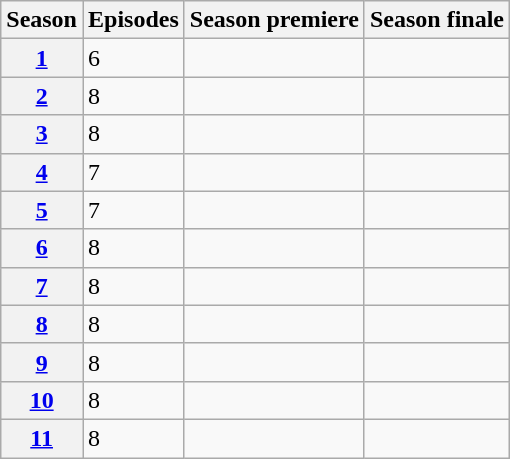<table class="wikitable">
<tr>
<th>Season</th>
<th>Episodes</th>
<th>Season premiere</th>
<th>Season finale</th>
</tr>
<tr>
<th><a href='#'>1</a></th>
<td>6</td>
<td></td>
<td></td>
</tr>
<tr>
<th><a href='#'>2</a></th>
<td>8</td>
<td></td>
<td></td>
</tr>
<tr>
<th><a href='#'>3</a></th>
<td>8</td>
<td></td>
<td></td>
</tr>
<tr>
<th><a href='#'>4</a></th>
<td>7</td>
<td></td>
<td></td>
</tr>
<tr>
<th><a href='#'>5</a></th>
<td>7</td>
<td></td>
<td></td>
</tr>
<tr>
<th><a href='#'>6</a></th>
<td>8</td>
<td></td>
<td></td>
</tr>
<tr>
<th><a href='#'>7</a></th>
<td>8</td>
<td></td>
<td></td>
</tr>
<tr>
<th><a href='#'>8</a></th>
<td>8</td>
<td></td>
<td></td>
</tr>
<tr>
<th><a href='#'>9</a></th>
<td>8</td>
<td></td>
<td></td>
</tr>
<tr>
<th><a href='#'>10</a></th>
<td>8</td>
<td></td>
<td></td>
</tr>
<tr>
<th><a href='#'>11</a></th>
<td>8</td>
<td></td>
<td></td>
</tr>
</table>
